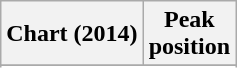<table class="wikitable sortable plainrowheaders" style="text-align:center">
<tr>
<th scope="col">Chart (2014)</th>
<th scope="col">Peak<br>position</th>
</tr>
<tr>
</tr>
<tr>
</tr>
<tr>
</tr>
</table>
